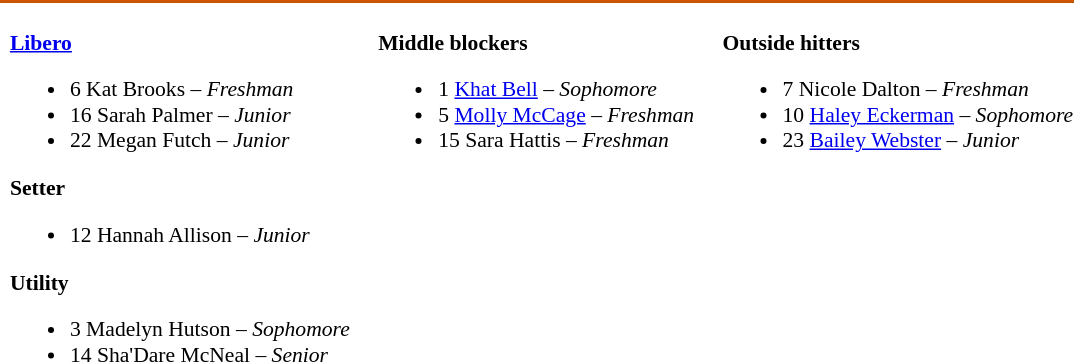<table class="toccolours" style="border-collapse:collapse; font-size:90%;">
<tr>
<td colspan="7" style=background:#CC5500;color:#FFFFFF; border: 2px solid #FFFFFF;></td>
</tr>
<tr>
</tr>
<tr>
<td width="03"> </td>
<td valign="top"><br><strong><a href='#'>Libero</a></strong><ul><li>6 Kat Brooks – <em>Freshman</em></li><li>16 Sarah Palmer – <em>Junior</em></li><li>22 Megan Futch – <em>Junior</em></li></ul><strong>Setter</strong><ul><li>12 Hannah Allison – <em>Junior</em></li></ul><strong>Utility</strong><ul><li>3 Madelyn Hutson – <em>Sophomore</em></li><li>14 Sha'Dare McNeal – <em>Senior</em></li></ul></td>
<td width="15"> </td>
<td valign="top"><br><strong>Middle blockers</strong><ul><li>1 <a href='#'>Khat Bell</a> – <em>Sophomore</em></li><li>5 <a href='#'>Molly McCage</a> – <em>Freshman</em></li><li>15 Sara Hattis – <em>Freshman</em></li></ul></td>
<td width="15"> </td>
<td valign="top"><br><strong>Outside hitters</strong><ul><li>7 Nicole Dalton – <em>Freshman</em></li><li>10 <a href='#'>Haley Eckerman</a> – <em>Sophomore</em></li><li>23 <a href='#'>Bailey Webster</a> – <em>Junior</em></li></ul></td>
</tr>
</table>
